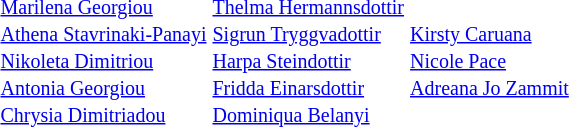<table>
<tr>
<th scope=row style="text-align:left"></th>
<td><br><small><a href='#'>Marilena Georgiou</a><br><a href='#'>Athena Stavrinaki-Panayi</a><br><a href='#'>Nikoleta Dimitriou</a><br><a href='#'>Antonia Georgiou</a><br><a href='#'>Chrysia Dimitriadou</a></small></td>
<td><br><small><a href='#'>Thelma Hermannsdottir</a><br><a href='#'>Sigrun Tryggvadottir</a><br><a href='#'>Harpa Steindottir</a><br><a href='#'>Fridda Einarsdottir</a><br><a href='#'>Dominiqua Belanyi</a></small></td>
<td><br><small><a href='#'>Kirsty Caruana</a><br><a href='#'>Nicole Pace</a><br><a href='#'>Adreana Jo Zammit</a></small></td>
</tr>
<tr>
<th scope=row style="text-align:left"></th>
<td></td>
<td></td>
<td></td>
</tr>
<tr>
<th scope=row style="text-align:left"></th>
<td></td>
<td></td>
<td></td>
</tr>
<tr>
<th scope=row style="text-align:left"></th>
<td></td>
<td></td>
<td></td>
</tr>
<tr>
<th scope=row style="text-align:left"></th>
<td></td>
<td></td>
<td></td>
</tr>
<tr>
<th scope=row style="text-align:left"></th>
<td></td>
<td></td>
<td></td>
</tr>
</table>
